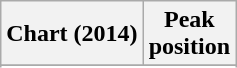<table class="wikitable sortable">
<tr>
<th>Chart (2014)</th>
<th>Peak<br>position</th>
</tr>
<tr>
</tr>
<tr>
</tr>
<tr>
</tr>
</table>
